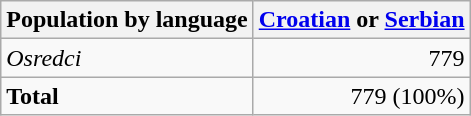<table class="wikitable sortable">
<tr>
<th>Population by language</th>
<th><a href='#'>Croatian</a> or <a href='#'>Serbian</a></th>
</tr>
<tr>
<td><em>Osredci</em></td>
<td align="right">779</td>
</tr>
<tr>
<td><strong>Total</strong></td>
<td align="right">779 (100%)</td>
</tr>
</table>
